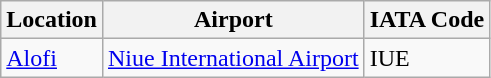<table class="wikitable">
<tr>
<th>Location</th>
<th>Airport</th>
<th>IATA Code</th>
</tr>
<tr>
<td><a href='#'>Alofi</a></td>
<td><a href='#'>Niue International Airport</a></td>
<td>IUE</td>
</tr>
</table>
